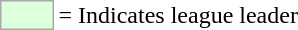<table>
<tr>
<td style="background:#DDFFDD; border:1px solid #aaa; width:2em;"></td>
<td>= Indicates league leader</td>
</tr>
</table>
